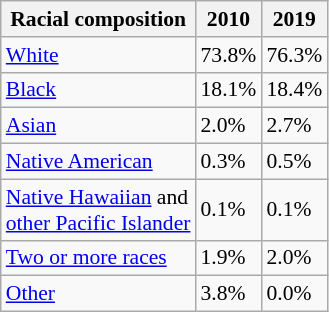<table class="wikitable sortable collapsible" style="font-size: 90%;">
<tr>
<th>Racial composition</th>
<th>2010</th>
<th>2019</th>
</tr>
<tr>
<td><a href='#'>White</a></td>
<td>73.8%</td>
<td>76.3%</td>
</tr>
<tr>
<td><a href='#'>Black</a></td>
<td>18.1%</td>
<td>18.4%</td>
</tr>
<tr>
<td><a href='#'>Asian</a></td>
<td>2.0%</td>
<td>2.7%</td>
</tr>
<tr>
<td><a href='#'>Native American</a></td>
<td>0.3%</td>
<td>0.5%</td>
</tr>
<tr>
<td><a href='#'>Native Hawaiian</a> and<br><a href='#'>other Pacific Islander</a></td>
<td>0.1%</td>
<td>0.1%</td>
</tr>
<tr>
<td><a href='#'>Two or more races</a></td>
<td>1.9%</td>
<td>2.0%</td>
</tr>
<tr>
<td><a href='#'>Other</a></td>
<td>3.8%</td>
<td>0.0%</td>
</tr>
</table>
